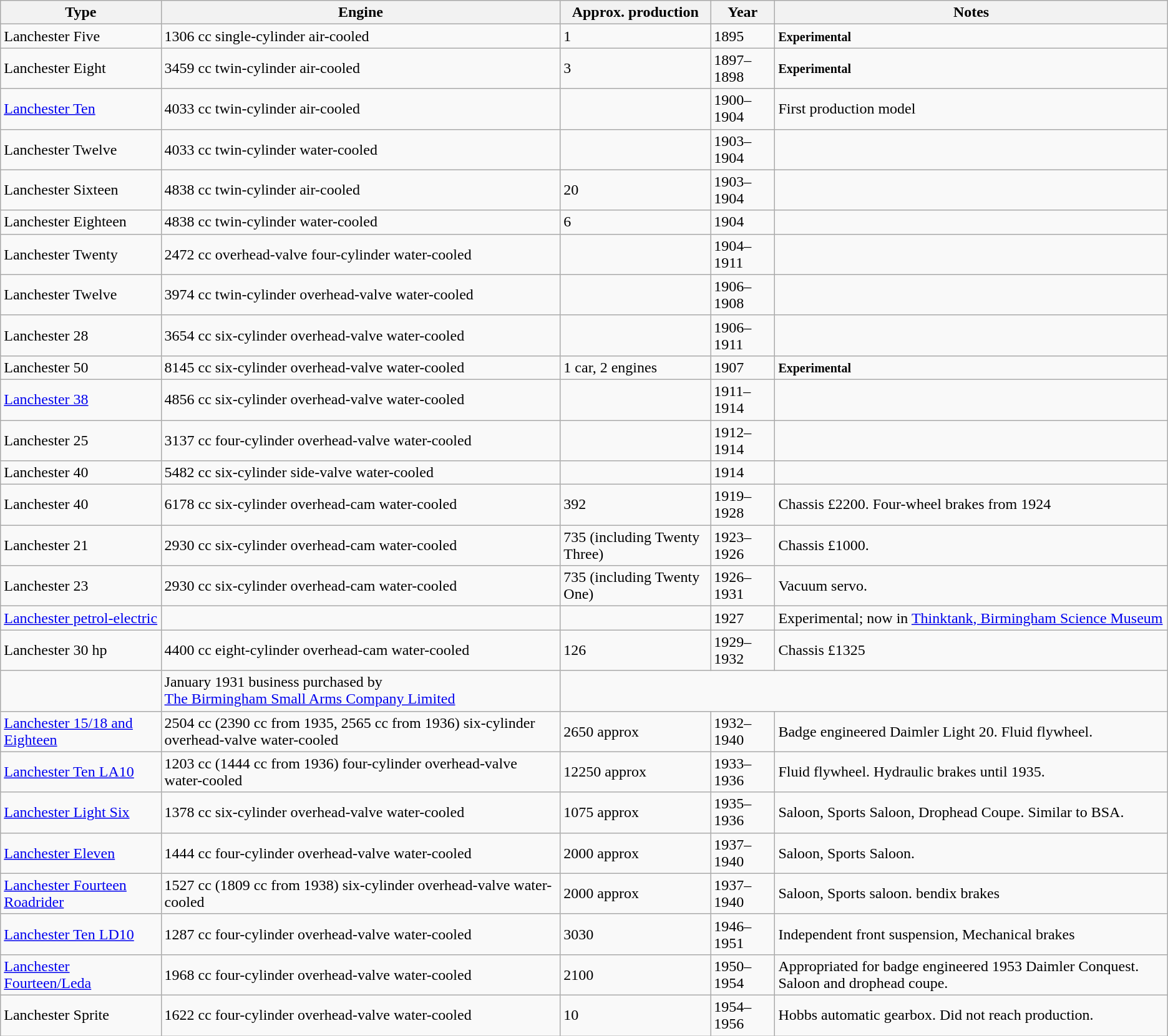<table class="wikitable">
<tr>
<th>Type</th>
<th>Engine</th>
<th>Approx. production</th>
<th>Year</th>
<th>Notes</th>
</tr>
<tr>
<td>Lanchester Five</td>
<td>1306 cc single-cylinder air-cooled</td>
<td>1</td>
<td>1895</td>
<td><small><strong>Experimental</strong></small></td>
</tr>
<tr>
<td>Lanchester Eight</td>
<td>3459 cc twin-cylinder air-cooled</td>
<td>3</td>
<td>1897–1898</td>
<td><small><strong>Experimental</strong></small></td>
</tr>
<tr>
<td><a href='#'>Lanchester Ten</a></td>
<td>4033 cc twin-cylinder air-cooled</td>
<td></td>
<td>1900–1904</td>
<td>First production model</td>
</tr>
<tr>
<td>Lanchester Twelve</td>
<td>4033 cc twin-cylinder water-cooled</td>
<td></td>
<td>1903–1904</td>
<td></td>
</tr>
<tr>
<td>Lanchester Sixteen</td>
<td>4838 cc twin-cylinder air-cooled</td>
<td>20 </td>
<td>1903–1904</td>
<td></td>
</tr>
<tr>
<td>Lanchester Eighteen</td>
<td>4838 cc twin-cylinder water-cooled</td>
<td>6 </td>
<td>1904</td>
<td></td>
</tr>
<tr>
<td>Lanchester Twenty</td>
<td>2472 cc overhead-valve four-cylinder water-cooled</td>
<td></td>
<td>1904–1911</td>
<td></td>
</tr>
<tr>
<td>Lanchester Twelve</td>
<td>3974 cc twin-cylinder overhead-valve water-cooled</td>
<td></td>
<td>1906–1908</td>
<td></td>
</tr>
<tr>
<td>Lanchester 28</td>
<td>3654 cc six-cylinder overhead-valve water-cooled</td>
<td></td>
<td>1906–1911</td>
<td></td>
</tr>
<tr>
<td>Lanchester 50</td>
<td>8145 cc six-cylinder overhead-valve water-cooled</td>
<td>1 car, 2 engines</td>
<td>1907</td>
<td><small><strong>Experimental</strong></small></td>
</tr>
<tr>
<td><a href='#'>Lanchester 38</a></td>
<td>4856 cc six-cylinder overhead-valve water-cooled</td>
<td></td>
<td>1911–1914</td>
<td></td>
</tr>
<tr>
<td>Lanchester 25</td>
<td>3137 cc four-cylinder overhead-valve water-cooled</td>
<td></td>
<td>1912–1914</td>
<td></td>
</tr>
<tr>
<td>Lanchester 40</td>
<td>5482 cc six-cylinder side-valve water-cooled</td>
<td></td>
<td>1914</td>
<td></td>
</tr>
<tr>
<td>Lanchester 40</td>
<td>6178 cc six-cylinder overhead-cam water-cooled</td>
<td>392</td>
<td>1919–1928</td>
<td>Chassis £2200. Four-wheel brakes from 1924</td>
</tr>
<tr>
<td>Lanchester 21</td>
<td>2930 cc six-cylinder overhead-cam water-cooled</td>
<td>735 (including Twenty Three)</td>
<td>1923–1926</td>
<td>Chassis £1000.</td>
</tr>
<tr>
<td>Lanchester 23</td>
<td>2930 cc six-cylinder overhead-cam water-cooled</td>
<td>735 (including Twenty One)</td>
<td>1926–1931</td>
<td>Vacuum servo.</td>
</tr>
<tr>
<td><a href='#'>Lanchester petrol-electric</a></td>
<td></td>
<td></td>
<td>1927</td>
<td>Experimental; now  in <a href='#'>Thinktank, Birmingham Science Museum</a></td>
</tr>
<tr>
<td>Lanchester 30 hp</td>
<td>4400 cc eight-cylinder overhead-cam water-cooled</td>
<td>126</td>
<td>1929–1932</td>
<td>Chassis £1325</td>
</tr>
<tr>
<td></td>
<td>January 1931 business purchased by<br><a href='#'>The Birmingham Small Arms Company Limited</a></td>
</tr>
<tr>
<td><a href='#'>Lanchester 15/18 and Eighteen</a></td>
<td>2504 cc (2390 cc from 1935, 2565 cc from 1936) six-cylinder overhead-valve water-cooled</td>
<td>2650 approx</td>
<td>1932–1940</td>
<td>Badge engineered Daimler Light 20. Fluid flywheel.</td>
</tr>
<tr>
<td><a href='#'>Lanchester Ten LA10</a></td>
<td>1203 cc (1444 cc from 1936) four-cylinder overhead-valve water-cooled</td>
<td>12250 approx</td>
<td>1933–1936</td>
<td>Fluid flywheel. Hydraulic brakes until 1935.</td>
</tr>
<tr>
<td><a href='#'>Lanchester Light Six</a></td>
<td>1378 cc  six-cylinder overhead-valve water-cooled</td>
<td>1075 approx</td>
<td>1935–1936</td>
<td>Saloon, Sports Saloon, Drophead Coupe. Similar to BSA.</td>
</tr>
<tr>
<td><a href='#'>Lanchester Eleven</a></td>
<td>1444 cc four-cylinder overhead-valve water-cooled</td>
<td>2000 approx</td>
<td>1937–1940</td>
<td>Saloon, Sports Saloon.</td>
</tr>
<tr>
<td><a href='#'>Lanchester Fourteen Roadrider</a></td>
<td>1527 cc (1809 cc from 1938) six-cylinder overhead-valve water-cooled</td>
<td>2000 approx</td>
<td>1937–1940</td>
<td>Saloon, Sports saloon. bendix brakes</td>
</tr>
<tr>
<td><a href='#'>Lanchester Ten LD10</a></td>
<td>1287 cc four-cylinder overhead-valve water-cooled</td>
<td>3030</td>
<td>1946–1951</td>
<td>Independent front suspension, Mechanical brakes</td>
</tr>
<tr>
<td><a href='#'>Lanchester Fourteen/Leda</a></td>
<td>1968 cc four-cylinder overhead-valve water-cooled</td>
<td>2100</td>
<td>1950–1954</td>
<td>Appropriated for badge engineered 1953 Daimler Conquest. Saloon and drophead coupe.</td>
</tr>
<tr>
<td>Lanchester Sprite</td>
<td>1622 cc four-cylinder overhead-valve water-cooled</td>
<td>10</td>
<td>1954–1956</td>
<td>Hobbs automatic gearbox. Did not reach production.</td>
</tr>
</table>
